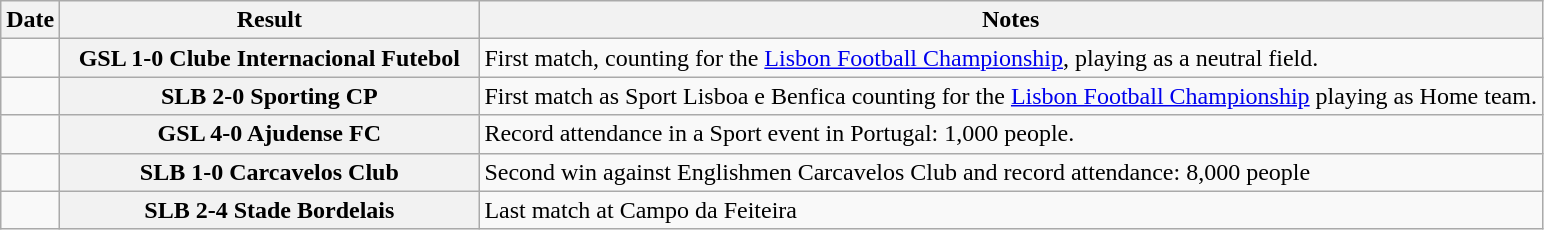<table class="wikitable sortable plainrowheaders">
<tr>
<th scope="col">Date</th>
<th scope="col" style="width:17em;">Result</th>
<th scope="col">Notes</th>
</tr>
<tr>
<td align="center"></td>
<th scope="row">GSL 1-0 Clube Internacional Futebol</th>
<td>First match, counting for the <a href='#'>Lisbon Football Championship</a>, playing as a neutral field.</td>
</tr>
<tr>
<td align="center"></td>
<th scope="row">SLB 2-0 Sporting CP</th>
<td>First match as Sport Lisboa e Benfica counting for the <a href='#'>Lisbon Football Championship</a> playing as Home team.</td>
</tr>
<tr>
<td align="center"></td>
<th scope="row">GSL 4-0 Ajudense FC</th>
<td>Record attendance in a Sport event in Portugal: 1,000 people.</td>
</tr>
<tr>
<td align="center"></td>
<th scope="row">SLB 1-0 Carcavelos Club</th>
<td>Second win against Englishmen Carcavelos Club and record attendance: 8,000 people</td>
</tr>
<tr>
<td align="center"></td>
<th scope="row">SLB 2-4 Stade Bordelais</th>
<td>Last match at Campo da Feiteira</td>
</tr>
</table>
